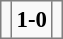<table bgcolor="#f9f9f9" cellpadding="3" cellspacing="0" border="1" style="font-size: 95%; border: gray solid 1px; border-collapse: collapse; background: #f9f9f9;">
<tr>
<td><strong></strong></td>
<td align="center"><strong>1-0</strong></td>
<td></td>
</tr>
</table>
